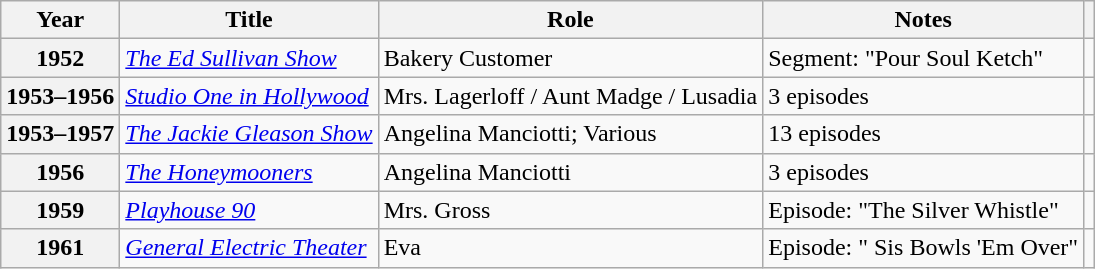<table class="wikitable plainrowheaders sortable" style="margin-right: 0;">
<tr>
<th scope="col">Year</th>
<th scope="col">Title</th>
<th scope="col">Role</th>
<th scope="col" class="unsortable">Notes</th>
<th scope="col" class="unsortable"></th>
</tr>
<tr>
<th scope="row">1952</th>
<td><em><a href='#'>The Ed Sullivan Show</a></em></td>
<td>Bakery Customer</td>
<td>Segment: "Pour Soul Ketch"</td>
<td style="text-align:center;"></td>
</tr>
<tr>
<th scope="row">1953–1956</th>
<td><em><a href='#'>Studio One in Hollywood</a></em></td>
<td>Mrs. Lagerloff / Aunt Madge / Lusadia</td>
<td>3 episodes</td>
<td style="text-align:center;"></td>
</tr>
<tr>
<th scope="row">1953–1957</th>
<td><em><a href='#'>The Jackie Gleason Show</a></em></td>
<td>Angelina Manciotti; Various</td>
<td>13 episodes</td>
<td style="text-align:center;"></td>
</tr>
<tr>
<th scope="row">1956</th>
<td><em><a href='#'>The Honeymooners</a></em></td>
<td>Angelina Manciotti</td>
<td>3 episodes</td>
<td style="text-align:center;"></td>
</tr>
<tr>
<th scope="row">1959</th>
<td><em><a href='#'>Playhouse 90</a></em></td>
<td>Mrs. Gross</td>
<td>Episode: "The Silver Whistle"</td>
<td style="text-align:center;"></td>
</tr>
<tr>
<th scope="row">1961</th>
<td><em><a href='#'>General Electric Theater</a></em></td>
<td>Eva</td>
<td>Episode: " Sis Bowls 'Em Over"</td>
<td style="text-align:center;"></td>
</tr>
</table>
